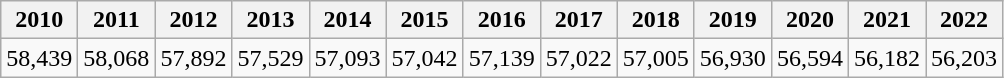<table class="wikitable">
<tr>
<th>2010</th>
<th>2011</th>
<th>2012</th>
<th>2013</th>
<th>2014</th>
<th>2015</th>
<th>2016</th>
<th>2017</th>
<th>2018</th>
<th>2019</th>
<th>2020</th>
<th>2021</th>
<th>2022</th>
</tr>
<tr>
<td>58,439</td>
<td>58,068</td>
<td>57,892</td>
<td>57,529</td>
<td>57,093</td>
<td>57,042</td>
<td>57,139</td>
<td>57,022</td>
<td>57,005</td>
<td>56,930</td>
<td>56,594</td>
<td>56,182</td>
<td>56,203</td>
</tr>
</table>
